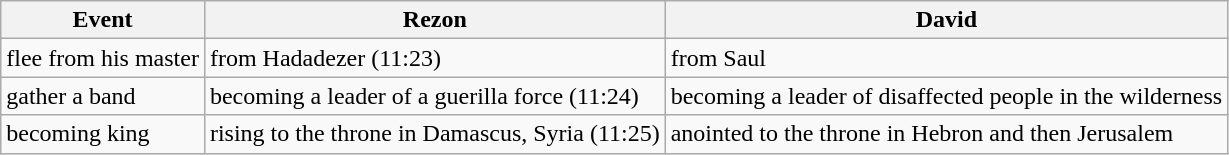<table class="wikitable">
<tr>
<th>Event</th>
<th>Rezon</th>
<th>David</th>
</tr>
<tr>
<td>flee from his master</td>
<td>from Hadadezer (11:23)</td>
<td>from Saul</td>
</tr>
<tr>
<td>gather a band</td>
<td>becoming a leader of a guerilla force (11:24)</td>
<td>becoming a leader of disaffected people in the wilderness</td>
</tr>
<tr>
<td>becoming king</td>
<td>rising to the throne in Damascus, Syria (11:25)</td>
<td>anointed to the throne in Hebron and then Jerusalem</td>
</tr>
</table>
